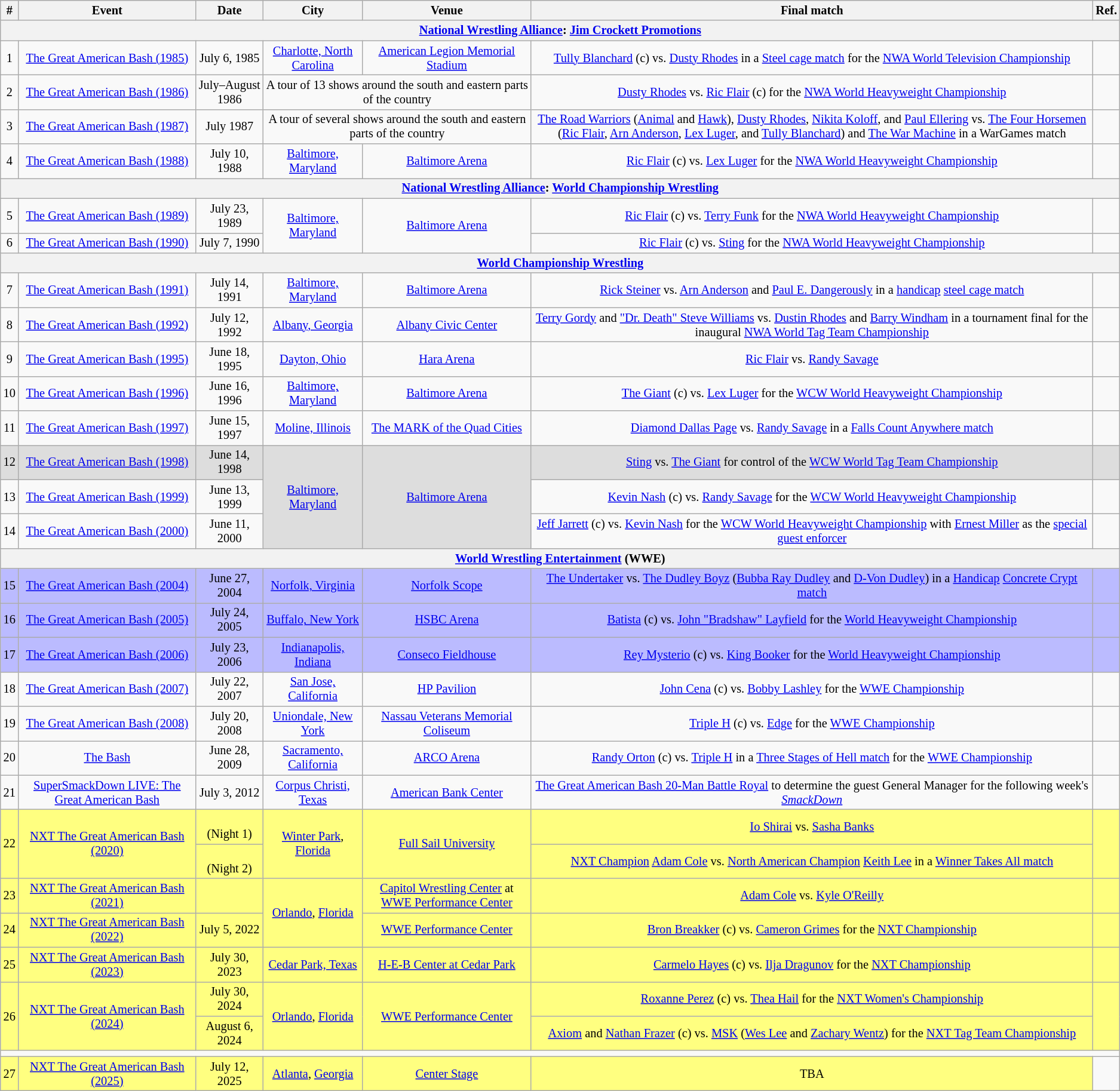<table class="sortable wikitable succession-box" style="font-size:85%; text-align:center;">
<tr>
<th>#</th>
<th>Event</th>
<th>Date</th>
<th>City</th>
<th>Venue</th>
<th>Final match</th>
<th>Ref.</th>
</tr>
<tr>
<th colspan=7><a href='#'>National Wrestling Alliance</a>: <a href='#'>Jim Crockett Promotions</a></th>
</tr>
<tr>
<td>1</td>
<td><a href='#'>The Great American Bash (1985)</a></td>
<td>July 6, 1985</td>
<td><a href='#'>Charlotte, North Carolina</a></td>
<td><a href='#'>American Legion Memorial Stadium</a></td>
<td><a href='#'>Tully Blanchard</a> (c) vs. <a href='#'>Dusty Rhodes</a> in a <a href='#'>Steel cage match</a> for the <a href='#'>NWA World Television Championship</a></td>
<td></td>
</tr>
<tr>
<td>2</td>
<td><a href='#'>The Great American Bash (1986)</a></td>
<td>July–August 1986</td>
<td colspan=2>A tour of 13 shows around the south and eastern parts of the country</td>
<td><a href='#'>Dusty Rhodes</a> vs. <a href='#'>Ric Flair</a> (c) for the <a href='#'>NWA World Heavyweight Championship</a></td>
<td></td>
</tr>
<tr>
<td>3</td>
<td><a href='#'>The Great American Bash (1987)</a></td>
<td>July 1987</td>
<td colspan=2>A tour of several shows around the south and eastern parts of the country</td>
<td><a href='#'>The Road Warriors</a> (<a href='#'>Animal</a> and <a href='#'>Hawk</a>), <a href='#'>Dusty Rhodes</a>, <a href='#'>Nikita Koloff</a>, and <a href='#'>Paul Ellering</a> vs. <a href='#'>The Four Horsemen</a> (<a href='#'>Ric Flair</a>, <a href='#'>Arn Anderson</a>, <a href='#'>Lex Luger</a>, and <a href='#'>Tully Blanchard</a>) and <a href='#'>The War Machine</a> in a WarGames match</td>
<td></td>
</tr>
<tr>
<td>4</td>
<td><a href='#'>The Great American Bash (1988)</a></td>
<td>July 10, 1988</td>
<td><a href='#'>Baltimore, Maryland</a></td>
<td><a href='#'>Baltimore Arena</a></td>
<td><a href='#'>Ric Flair</a> (c) vs. <a href='#'>Lex Luger</a> for the <a href='#'>NWA World Heavyweight Championship</a></td>
<td></td>
</tr>
<tr>
<th colspan=7><a href='#'>National Wrestling Alliance</a>: <a href='#'>World Championship Wrestling</a></th>
</tr>
<tr>
<td>5</td>
<td><a href='#'>The Great American Bash (1989)</a></td>
<td>July 23, 1989</td>
<td rowspan="2"><a href='#'>Baltimore, Maryland</a></td>
<td rowspan="2"><a href='#'>Baltimore Arena</a></td>
<td><a href='#'>Ric Flair</a> (c) vs. <a href='#'>Terry Funk</a> for the <a href='#'>NWA World Heavyweight Championship</a></td>
<td></td>
</tr>
<tr>
<td>6</td>
<td><a href='#'>The Great American Bash (1990)</a></td>
<td>July 7, 1990</td>
<td><a href='#'>Ric Flair</a> (c) vs. <a href='#'>Sting</a> for the <a href='#'>NWA World Heavyweight Championship</a></td>
<td></td>
</tr>
<tr>
<th colspan=7><a href='#'>World Championship Wrestling</a></th>
</tr>
<tr>
<td>7</td>
<td><a href='#'>The Great American Bash (1991)</a></td>
<td>July 14, 1991</td>
<td><a href='#'>Baltimore, Maryland</a></td>
<td><a href='#'>Baltimore Arena</a></td>
<td><a href='#'>Rick Steiner</a> vs. <a href='#'>Arn Anderson</a> and <a href='#'>Paul E. Dangerously</a> in a <a href='#'>handicap</a> <a href='#'>steel cage match</a></td>
<td></td>
</tr>
<tr>
<td>8</td>
<td><a href='#'>The Great American Bash (1992)</a></td>
<td>July 12, 1992</td>
<td><a href='#'>Albany, Georgia</a></td>
<td><a href='#'>Albany Civic Center</a></td>
<td><a href='#'>Terry Gordy</a> and <a href='#'>"Dr. Death" Steve Williams</a> vs. <a href='#'>Dustin Rhodes</a> and <a href='#'>Barry Windham</a> in a tournament final for the inaugural <a href='#'>NWA World Tag Team Championship</a></td>
<td></td>
</tr>
<tr>
<td>9</td>
<td><a href='#'>The Great American Bash (1995)</a></td>
<td>June 18, 1995</td>
<td><a href='#'>Dayton, Ohio</a></td>
<td><a href='#'>Hara Arena</a></td>
<td><a href='#'>Ric Flair</a> vs. <a href='#'>Randy Savage</a></td>
<td></td>
</tr>
<tr>
<td>10</td>
<td><a href='#'>The Great American Bash (1996)</a></td>
<td>June 16, 1996</td>
<td><a href='#'>Baltimore, Maryland</a></td>
<td><a href='#'>Baltimore Arena</a></td>
<td><a href='#'>The Giant</a> (c) vs. <a href='#'>Lex Luger</a> for the <a href='#'>WCW World Heavyweight Championship</a></td>
<td></td>
</tr>
<tr>
<td>11</td>
<td><a href='#'>The Great American Bash (1997)</a></td>
<td>June 15, 1997</td>
<td><a href='#'>Moline, Illinois</a></td>
<td><a href='#'>The MARK of the Quad Cities</a></td>
<td><a href='#'>Diamond Dallas Page</a> vs. <a href='#'>Randy Savage</a> in a <a href='#'>Falls Count Anywhere match</a></td>
<td></td>
</tr>
<tr bgcolor="#ddd">
<td>12</td>
<td><a href='#'>The Great American Bash (1998)</a></td>
<td>June 14, 1998</td>
<td rowspan="3"><a href='#'>Baltimore, Maryland</a></td>
<td rowspan="3"><a href='#'>Baltimore Arena</a></td>
<td><a href='#'>Sting</a> vs. <a href='#'>The Giant</a> for control of the <a href='#'>WCW World Tag Team Championship</a></td>
<td></td>
</tr>
<tr>
<td>13</td>
<td><a href='#'>The Great American Bash (1999)</a></td>
<td>June 13, 1999</td>
<td><a href='#'>Kevin Nash</a> (c) vs. <a href='#'>Randy Savage</a> for the <a href='#'>WCW World Heavyweight Championship</a></td>
<td></td>
</tr>
<tr>
<td>14</td>
<td><a href='#'>The Great American Bash (2000)</a></td>
<td>June 11, 2000</td>
<td><a href='#'>Jeff Jarrett</a> (c) vs. <a href='#'>Kevin Nash</a> for the <a href='#'>WCW World Heavyweight Championship</a> with <a href='#'>Ernest Miller</a> as the <a href='#'>special guest enforcer</a></td>
<td></td>
</tr>
<tr>
<th colspan=7><a href='#'>World Wrestling Entertainment</a> (WWE)</th>
</tr>
<tr style="background: #BBF;">
<td>15</td>
<td><a href='#'>The Great American Bash (2004)</a></td>
<td>June 27, 2004</td>
<td><a href='#'>Norfolk, Virginia</a></td>
<td><a href='#'>Norfolk Scope</a></td>
<td><a href='#'>The Undertaker</a> vs. <a href='#'>The Dudley Boyz</a> (<a href='#'>Bubba Ray Dudley</a> and <a href='#'>D-Von Dudley</a>) in a <a href='#'>Handicap</a> <a href='#'>Concrete Crypt match</a></td>
<td></td>
</tr>
<tr style="background: #BBF;">
<td>16</td>
<td><a href='#'>The Great American Bash (2005)</a></td>
<td>July 24, 2005</td>
<td><a href='#'>Buffalo, New York</a></td>
<td><a href='#'>HSBC Arena</a></td>
<td><a href='#'>Batista</a> (c) vs. <a href='#'>John "Bradshaw" Layfield</a> for the <a href='#'>World Heavyweight Championship</a></td>
<td></td>
</tr>
<tr style="background: #BBF;">
<td>17</td>
<td><a href='#'>The Great American Bash (2006)</a></td>
<td>July 23, 2006</td>
<td><a href='#'>Indianapolis, Indiana</a></td>
<td><a href='#'>Conseco Fieldhouse</a></td>
<td><a href='#'>Rey Mysterio</a> (c) vs. <a href='#'>King Booker</a> for the <a href='#'>World Heavyweight Championship</a></td>
<td></td>
</tr>
<tr>
<td>18</td>
<td><a href='#'>The Great American Bash (2007)</a></td>
<td>July 22, 2007</td>
<td><a href='#'>San Jose, California</a></td>
<td><a href='#'>HP Pavilion</a></td>
<td><a href='#'>John Cena</a> (c) vs. <a href='#'>Bobby Lashley</a> for the <a href='#'>WWE Championship</a></td>
<td></td>
</tr>
<tr>
<td>19</td>
<td><a href='#'>The Great American Bash (2008)</a></td>
<td>July 20, 2008</td>
<td><a href='#'>Uniondale, New York</a></td>
<td><a href='#'>Nassau Veterans Memorial Coliseum</a></td>
<td><a href='#'>Triple H</a> (c) vs. <a href='#'>Edge</a> for the <a href='#'>WWE Championship</a></td>
<td></td>
</tr>
<tr>
<td>20</td>
<td><a href='#'>The Bash</a></td>
<td>June 28, 2009</td>
<td><a href='#'>Sacramento, California</a></td>
<td><a href='#'>ARCO Arena</a></td>
<td><a href='#'>Randy Orton</a> (c) vs. <a href='#'>Triple H</a> in a <a href='#'>Three Stages of Hell match</a> for the <a href='#'>WWE Championship</a></td>
<td></td>
</tr>
<tr>
<td>21</td>
<td><a href='#'>SuperSmackDown LIVE: The Great American Bash</a></td>
<td>July 3, 2012</td>
<td><a href='#'>Corpus Christi, Texas</a></td>
<td><a href='#'>American Bank Center</a></td>
<td><a href='#'>The Great American Bash 20-Man Battle Royal</a> to determine the guest General Manager for the following week's <em><a href='#'>SmackDown</a></em></td>
<td></td>
</tr>
<tr style="background: #FFFF80;">
<td rowspan="2">22</td>
<td rowspan="2"><a href='#'>NXT The Great American Bash (2020)</a></td>
<td><br>(Night 1)</td>
<td rowspan="2"><a href='#'>Winter Park</a>, <a href='#'>Florida</a></td>
<td rowspan="2"><a href='#'>Full Sail University</a></td>
<td><a href='#'>Io Shirai</a> vs. <a href='#'>Sasha Banks</a></td>
<td rowspan="2"></td>
</tr>
<tr style="background: #FFFF80;">
<td><br>(Night 2)</td>
<td><a href='#'>NXT Champion</a> <a href='#'>Adam Cole</a> vs. <a href='#'>North American Champion</a> <a href='#'>Keith Lee</a> in a <a href='#'>Winner Takes All match</a></td>
</tr>
<tr style="background: #FFFF80;">
<td>23</td>
<td><a href='#'>NXT The Great American Bash (2021)</a></td>
<td></td>
<td rowspan="2"><a href='#'>Orlando</a>, <a href='#'>Florida</a></td>
<td><a href='#'>Capitol Wrestling Center</a> at <a href='#'>WWE Performance Center</a></td>
<td><a href='#'>Adam Cole</a> vs. <a href='#'>Kyle O'Reilly</a></td>
<td></td>
</tr>
<tr style="background: #FFFF80;">
<td>24</td>
<td><a href='#'>NXT The Great American Bash (2022)</a></td>
<td>July 5, 2022</td>
<td><a href='#'>WWE Performance Center</a></td>
<td><a href='#'>Bron Breakker</a> (c) vs. <a href='#'>Cameron Grimes</a> for the <a href='#'>NXT Championship</a></td>
<td></td>
</tr>
<tr style="background: #FFFF80;">
<td>25</td>
<td><a href='#'>NXT The Great American Bash (2023)</a></td>
<td>July 30, 2023</td>
<td><a href='#'>Cedar Park, Texas</a></td>
<td><a href='#'>H-E-B Center at Cedar Park</a></td>
<td><a href='#'>Carmelo Hayes</a> (c) vs. <a href='#'>Ilja Dragunov</a> for the <a href='#'>NXT Championship</a></td>
<td></td>
</tr>
<tr style="background: #FFFF80;">
<td rowspan="2">26</td>
<td rowspan="2"><a href='#'>NXT The Great American Bash (2024)</a></td>
<td>July 30, 2024</td>
<td rowspan="2"><a href='#'>Orlando</a>, <a href='#'>Florida</a></td>
<td rowspan="2"><a href='#'>WWE Performance Center</a></td>
<td><a href='#'>Roxanne Perez</a> (c) vs. <a href='#'>Thea Hail</a> for the <a href='#'>NXT Women's Championship</a></td>
<td rowspan="2"></td>
</tr>
<tr style="background: #FFFF80;">
<td>August 6, 2024</td>
<td><a href='#'>Axiom</a> and <a href='#'>Nathan Frazer</a> (c) vs. <a href='#'>MSK</a> (<a href='#'>Wes Lee</a> and <a href='#'>Zachary Wentz</a>) for the <a href='#'>NXT Tag Team Championship</a></td>
</tr>
<tr>
<td colspan="8"></td>
</tr>
<tr style="background: #FFFF80;">
<td rowspan="2">27</td>
<td rowspan="2"><a href='#'>NXT The Great American Bash (2025)</a></td>
<td>July 12, 2025</td>
<td><a href='#'>Atlanta</a>, <a href='#'>Georgia</a></td>
<td><a href='#'>Center Stage</a></td>
<td>TBA</td>
</tr>
</table>
